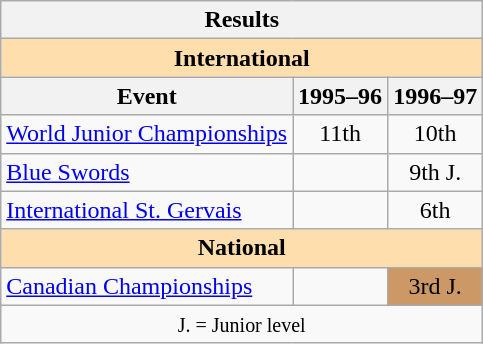<table class="wikitable" style="text-align:center">
<tr>
<th colspan=3 align=center><strong>Results</strong></th>
</tr>
<tr>
<th style="background-color: #ffdead; " colspan=3 align=center><strong>International</strong></th>
</tr>
<tr>
<th>Event</th>
<th>1995–96</th>
<th>1996–97</th>
</tr>
<tr>
<td align=left><a href='#'>World Junior Championships</a></td>
<td>11th</td>
<td>10th</td>
</tr>
<tr>
<td align=left><a href='#'>Blue Swords</a></td>
<td></td>
<td>9th J.</td>
</tr>
<tr>
<td align=left><a href='#'>International St. Gervais</a></td>
<td></td>
<td>6th</td>
</tr>
<tr>
<th style="background-color: #ffdead; " colspan=3 align=center><strong>National</strong></th>
</tr>
<tr>
<td align=left><a href='#'>Canadian Championships</a></td>
<td></td>
<td bgcolor=cc9966>3rd J.</td>
</tr>
<tr>
<td colspan=3 align=center><small> J. = Junior level </small></td>
</tr>
</table>
